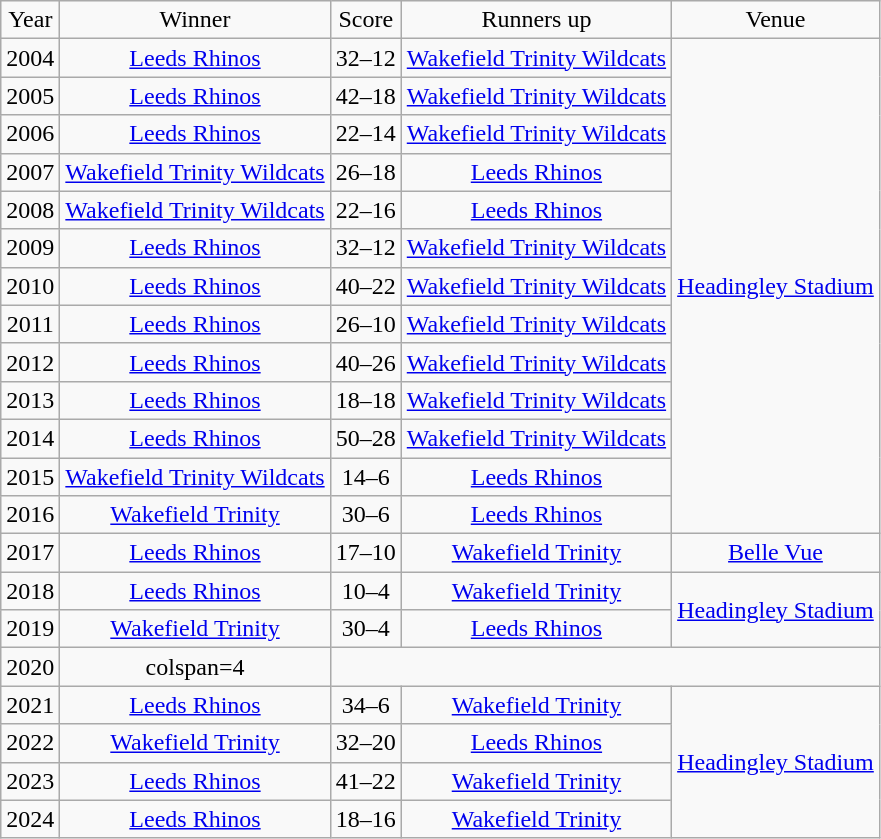<table class="wikitable" style="text-align:center;">
<tr>
<td>Year</td>
<td>Winner</td>
<td>Score</td>
<td>Runners up</td>
<td>Venue</td>
</tr>
<tr>
<td>2004</td>
<td> <a href='#'>Leeds Rhinos</a></td>
<td>32–12</td>
<td> <a href='#'>Wakefield Trinity Wildcats</a></td>
<td rowspan=13><a href='#'>Headingley Stadium</a></td>
</tr>
<tr>
<td>2005</td>
<td> <a href='#'>Leeds Rhinos</a></td>
<td>42–18</td>
<td> <a href='#'>Wakefield Trinity Wildcats</a></td>
</tr>
<tr>
<td>2006</td>
<td> <a href='#'>Leeds Rhinos</a></td>
<td>22–14</td>
<td> <a href='#'>Wakefield Trinity Wildcats</a></td>
</tr>
<tr>
<td>2007</td>
<td> <a href='#'>Wakefield Trinity Wildcats</a></td>
<td>26–18</td>
<td> <a href='#'>Leeds Rhinos</a></td>
</tr>
<tr>
<td>2008</td>
<td> <a href='#'>Wakefield Trinity Wildcats</a></td>
<td>22–16</td>
<td> <a href='#'>Leeds Rhinos</a></td>
</tr>
<tr>
<td>2009</td>
<td> <a href='#'>Leeds Rhinos</a></td>
<td>32–12</td>
<td> <a href='#'>Wakefield Trinity Wildcats</a></td>
</tr>
<tr>
<td>2010</td>
<td> <a href='#'>Leeds Rhinos</a></td>
<td>40–22</td>
<td> <a href='#'>Wakefield Trinity Wildcats</a></td>
</tr>
<tr>
<td>2011</td>
<td> <a href='#'>Leeds Rhinos</a></td>
<td>26–10</td>
<td> <a href='#'>Wakefield Trinity Wildcats</a></td>
</tr>
<tr>
<td>2012</td>
<td> <a href='#'>Leeds Rhinos</a></td>
<td>40–26</td>
<td> <a href='#'>Wakefield Trinity Wildcats</a></td>
</tr>
<tr>
<td>2013</td>
<td> <a href='#'>Leeds Rhinos</a></td>
<td>18–18</td>
<td> <a href='#'>Wakefield Trinity Wildcats</a></td>
</tr>
<tr>
<td>2014</td>
<td> <a href='#'>Leeds Rhinos</a></td>
<td>50–28</td>
<td> <a href='#'>Wakefield Trinity Wildcats</a></td>
</tr>
<tr>
<td>2015</td>
<td> <a href='#'>Wakefield Trinity Wildcats</a></td>
<td>14–6</td>
<td> <a href='#'>Leeds Rhinos</a></td>
</tr>
<tr>
<td>2016</td>
<td> <a href='#'>Wakefield Trinity</a></td>
<td>30–6</td>
<td> <a href='#'>Leeds Rhinos</a></td>
</tr>
<tr>
<td>2017</td>
<td> <a href='#'>Leeds Rhinos</a></td>
<td>17–10</td>
<td> <a href='#'>Wakefield Trinity</a></td>
<td><a href='#'>Belle Vue</a></td>
</tr>
<tr>
<td>2018</td>
<td> <a href='#'>Leeds Rhinos</a></td>
<td>10–4</td>
<td> <a href='#'>Wakefield Trinity</a></td>
<td rowspan=2><a href='#'>Headingley Stadium</a></td>
</tr>
<tr>
<td>2019</td>
<td> <a href='#'>Wakefield Trinity</a></td>
<td>30–4</td>
<td> <a href='#'>Leeds Rhinos</a></td>
</tr>
<tr>
<td>2020</td>
<td>colspan=4</td>
</tr>
<tr>
<td>2021</td>
<td> <a href='#'>Leeds Rhinos</a></td>
<td>34–6</td>
<td> <a href='#'>Wakefield Trinity</a></td>
<td rowspan=4><a href='#'>Headingley Stadium</a></td>
</tr>
<tr>
<td>2022</td>
<td> <a href='#'>Wakefield Trinity</a></td>
<td>32–20</td>
<td> <a href='#'>Leeds Rhinos</a></td>
</tr>
<tr>
<td>2023</td>
<td> <a href='#'>Leeds Rhinos</a></td>
<td>41–22</td>
<td> <a href='#'>Wakefield Trinity</a></td>
</tr>
<tr>
<td>2024</td>
<td> <a href='#'>Leeds Rhinos</a></td>
<td>18–16</td>
<td> <a href='#'>Wakefield Trinity</a></td>
</tr>
</table>
